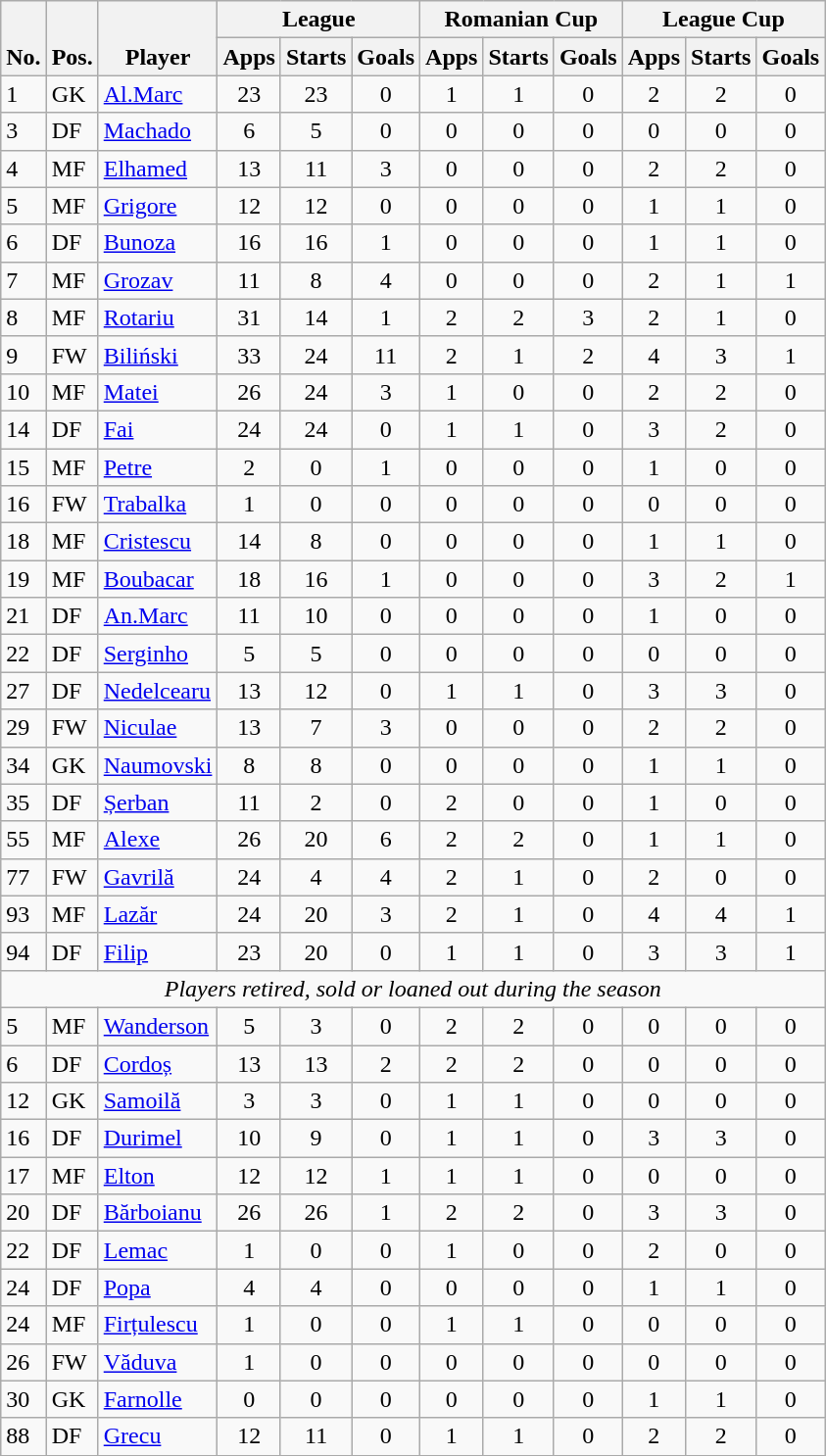<table class="wikitable sortable" style="text-align:center">
<tr>
<th rowspan="2" valign="bottom">No.</th>
<th rowspan="2" valign="bottom">Pos.</th>
<th rowspan="2" valign="bottom">Player</th>
<th colspan="3" width="125">League</th>
<th colspan="3" width="85">Romanian Cup</th>
<th colspan="3" width="85">League Cup</th>
</tr>
<tr>
<th>Apps</th>
<th>Starts</th>
<th>Goals</th>
<th>Apps</th>
<th>Starts</th>
<th>Goals</th>
<th>Apps</th>
<th>Starts</th>
<th>Goals</th>
</tr>
<tr>
<td align="left">1</td>
<td align="left">GK</td>
<td align="left"> <a href='#'>Al.Marc</a></td>
<td>23</td>
<td>23</td>
<td>0</td>
<td>1</td>
<td>1</td>
<td>0</td>
<td>2</td>
<td>2</td>
<td>0</td>
</tr>
<tr>
<td align="left">3</td>
<td align="left">DF</td>
<td align="left"> <a href='#'>Machado</a></td>
<td>6</td>
<td>5</td>
<td>0</td>
<td>0</td>
<td>0</td>
<td>0</td>
<td>0</td>
<td>0</td>
<td>0</td>
</tr>
<tr>
<td align="left">4</td>
<td align="left">MF</td>
<td align="left"> <a href='#'>Elhamed</a></td>
<td>13</td>
<td>11</td>
<td>3</td>
<td>0</td>
<td>0</td>
<td>0</td>
<td>2</td>
<td>2</td>
<td>0</td>
</tr>
<tr>
<td align="left">5</td>
<td align="left">MF</td>
<td align="left"> <a href='#'>Grigore</a></td>
<td>12</td>
<td>12</td>
<td>0</td>
<td>0</td>
<td>0</td>
<td>0</td>
<td>1</td>
<td>1</td>
<td>0</td>
</tr>
<tr>
<td align="left">6</td>
<td align="left">DF</td>
<td align="left"> <a href='#'>Bunoza</a></td>
<td>16</td>
<td>16</td>
<td>1</td>
<td>0</td>
<td>0</td>
<td>0</td>
<td>1</td>
<td>1</td>
<td>0</td>
</tr>
<tr>
<td align="left">7</td>
<td align="left">MF</td>
<td align="left"> <a href='#'>Grozav</a></td>
<td>11</td>
<td>8</td>
<td>4</td>
<td>0</td>
<td>0</td>
<td>0</td>
<td>2</td>
<td>1</td>
<td>1</td>
</tr>
<tr>
<td align="left">8</td>
<td align="left">MF</td>
<td align="left"> <a href='#'>Rotariu</a></td>
<td>31</td>
<td>14</td>
<td>1</td>
<td>2</td>
<td>2</td>
<td>3</td>
<td>2</td>
<td>1</td>
<td>0</td>
</tr>
<tr>
<td align="left">9</td>
<td align="left">FW</td>
<td align="left"> <a href='#'>Biliński</a></td>
<td>33</td>
<td>24</td>
<td>11</td>
<td>2</td>
<td>1</td>
<td>2</td>
<td>4</td>
<td>3</td>
<td>1</td>
</tr>
<tr>
<td align="left">10</td>
<td align="left">MF</td>
<td align="left"> <a href='#'>Matei</a></td>
<td>26</td>
<td>24</td>
<td>3</td>
<td>1</td>
<td>0</td>
<td>0</td>
<td>2</td>
<td>2</td>
<td>0</td>
</tr>
<tr>
<td align="left">14</td>
<td align="left">DF</td>
<td align="left"> <a href='#'>Fai</a></td>
<td>24</td>
<td>24</td>
<td>0</td>
<td>1</td>
<td>1</td>
<td>0</td>
<td>3</td>
<td>2</td>
<td>0</td>
</tr>
<tr>
<td align="left">15</td>
<td align="left">MF</td>
<td align="left"> <a href='#'>Petre</a></td>
<td>2</td>
<td>0</td>
<td>1</td>
<td>0</td>
<td>0</td>
<td>0</td>
<td>1</td>
<td>0</td>
<td>0</td>
</tr>
<tr>
<td align="left">16</td>
<td align="left">FW</td>
<td align="left"> <a href='#'>Trabalka</a></td>
<td>1</td>
<td>0</td>
<td>0</td>
<td>0</td>
<td>0</td>
<td>0</td>
<td>0</td>
<td>0</td>
<td>0</td>
</tr>
<tr>
<td align="left">18</td>
<td align="left">MF</td>
<td align="left"> <a href='#'>Cristescu</a></td>
<td>14</td>
<td>8</td>
<td>0</td>
<td>0</td>
<td>0</td>
<td>0</td>
<td>1</td>
<td>1</td>
<td>0</td>
</tr>
<tr>
<td align="left">19</td>
<td align="left">MF</td>
<td align="left"> <a href='#'>Boubacar</a></td>
<td>18</td>
<td>16</td>
<td>1</td>
<td>0</td>
<td>0</td>
<td>0</td>
<td>3</td>
<td>2</td>
<td>1</td>
</tr>
<tr>
<td align="left">21</td>
<td align="left">DF</td>
<td align="left"> <a href='#'>An.Marc</a></td>
<td>11</td>
<td>10</td>
<td>0</td>
<td>0</td>
<td>0</td>
<td>0</td>
<td>1</td>
<td>0</td>
<td>0</td>
</tr>
<tr>
<td align="left">22</td>
<td align="left">DF</td>
<td align="left"> <a href='#'>Serginho</a></td>
<td>5</td>
<td>5</td>
<td>0</td>
<td>0</td>
<td>0</td>
<td>0</td>
<td>0</td>
<td>0</td>
<td>0</td>
</tr>
<tr>
<td align="left">27</td>
<td align="left">DF</td>
<td align="left"> <a href='#'>Nedelcearu</a></td>
<td>13</td>
<td>12</td>
<td>0</td>
<td>1</td>
<td>1</td>
<td>0</td>
<td>3</td>
<td>3</td>
<td>0</td>
</tr>
<tr>
<td align="left">29</td>
<td align="left">FW</td>
<td align="left"> <a href='#'>Niculae</a></td>
<td>13</td>
<td>7</td>
<td>3</td>
<td>0</td>
<td>0</td>
<td>0</td>
<td>2</td>
<td>2</td>
<td>0</td>
</tr>
<tr>
<td align="left">34</td>
<td align="left">GK</td>
<td align="left"> <a href='#'>Naumovski</a></td>
<td>8</td>
<td>8</td>
<td>0</td>
<td>0</td>
<td>0</td>
<td>0</td>
<td>1</td>
<td>1</td>
<td>0</td>
</tr>
<tr>
<td align="left">35</td>
<td align="left">DF</td>
<td align="left"> <a href='#'>Șerban</a></td>
<td>11</td>
<td>2</td>
<td>0</td>
<td>2</td>
<td>0</td>
<td>0</td>
<td>1</td>
<td>0</td>
<td>0</td>
</tr>
<tr>
<td align="left">55</td>
<td align="left">MF</td>
<td align="left"> <a href='#'>Alexe</a></td>
<td>26</td>
<td>20</td>
<td>6</td>
<td>2</td>
<td>2</td>
<td>0</td>
<td>1</td>
<td>1</td>
<td>0</td>
</tr>
<tr>
<td align="left">77</td>
<td align="left">FW</td>
<td align="left"> <a href='#'>Gavrilă</a></td>
<td>24</td>
<td>4</td>
<td>4</td>
<td>2</td>
<td>1</td>
<td>0</td>
<td>2</td>
<td>0</td>
<td>0</td>
</tr>
<tr>
<td align="left">93</td>
<td align="left">MF</td>
<td align="left"> <a href='#'>Lazăr</a></td>
<td>24</td>
<td>20</td>
<td>3</td>
<td>2</td>
<td>1</td>
<td>0</td>
<td>4</td>
<td>4</td>
<td>1</td>
</tr>
<tr>
<td align="left">94</td>
<td align="left">DF</td>
<td align="left"> <a href='#'>Filip</a></td>
<td>23</td>
<td>20</td>
<td>0</td>
<td>1</td>
<td>1</td>
<td>0</td>
<td>3</td>
<td>3</td>
<td>1</td>
</tr>
<tr>
<td colspan="12"><em>Players retired, sold or loaned out during the season</em></td>
</tr>
<tr>
<td align="left">5</td>
<td align="left">MF</td>
<td align="left"> <a href='#'>Wanderson</a></td>
<td>5</td>
<td>3</td>
<td>0</td>
<td>2</td>
<td>2</td>
<td>0</td>
<td>0</td>
<td>0</td>
<td>0</td>
</tr>
<tr>
<td align="left">6</td>
<td align="left">DF</td>
<td align="left"> <a href='#'>Cordoș</a></td>
<td>13</td>
<td>13</td>
<td>2</td>
<td>2</td>
<td>2</td>
<td>0</td>
<td>0</td>
<td>0</td>
<td>0</td>
</tr>
<tr>
<td align="left">12</td>
<td align="left">GK</td>
<td align="left"> <a href='#'>Samoilă</a></td>
<td>3</td>
<td>3</td>
<td>0</td>
<td>1</td>
<td>1</td>
<td>0</td>
<td>0</td>
<td>0</td>
<td>0</td>
</tr>
<tr>
<td align="left">16</td>
<td align="left">DF</td>
<td align="left"> <a href='#'>Durimel</a></td>
<td>10</td>
<td>9</td>
<td>0</td>
<td>1</td>
<td>1</td>
<td>0</td>
<td>3</td>
<td>3</td>
<td>0</td>
</tr>
<tr>
<td align="left">17</td>
<td align="left">MF</td>
<td align="left"> <a href='#'>Elton</a></td>
<td>12</td>
<td>12</td>
<td>1</td>
<td>1</td>
<td>1</td>
<td>0</td>
<td>0</td>
<td>0</td>
<td>0</td>
</tr>
<tr>
<td align="left">20</td>
<td align="left">DF</td>
<td align="left"> <a href='#'>Bărboianu</a></td>
<td>26</td>
<td>26</td>
<td>1</td>
<td>2</td>
<td>2</td>
<td>0</td>
<td>3</td>
<td>3</td>
<td>0</td>
</tr>
<tr>
<td align="left">22</td>
<td align="left">DF</td>
<td align="left"> <a href='#'>Lemac</a></td>
<td>1</td>
<td>0</td>
<td>0</td>
<td>1</td>
<td>0</td>
<td>0</td>
<td>2</td>
<td>0</td>
<td>0</td>
</tr>
<tr>
<td align="left">24</td>
<td align="left">DF</td>
<td align="left"> <a href='#'>Popa</a></td>
<td>4</td>
<td>4</td>
<td>0</td>
<td>0</td>
<td>0</td>
<td>0</td>
<td>1</td>
<td>1</td>
<td>0</td>
</tr>
<tr>
<td align="left">24</td>
<td align="left">MF</td>
<td align="left"> <a href='#'>Firțulescu</a></td>
<td>1</td>
<td>0</td>
<td>0</td>
<td>1</td>
<td>1</td>
<td>0</td>
<td>0</td>
<td>0</td>
<td>0</td>
</tr>
<tr>
<td align="left">26</td>
<td align="left">FW</td>
<td align="left"> <a href='#'>Văduva</a></td>
<td>1</td>
<td>0</td>
<td>0</td>
<td>0</td>
<td>0</td>
<td>0</td>
<td>0</td>
<td>0</td>
<td>0</td>
</tr>
<tr>
<td align="left">30</td>
<td align="left">GK</td>
<td align="left"> <a href='#'>Farnolle</a></td>
<td>0</td>
<td>0</td>
<td>0</td>
<td>0</td>
<td>0</td>
<td>0</td>
<td>1</td>
<td>1</td>
<td>0</td>
</tr>
<tr>
<td align="left">88</td>
<td align="left">DF</td>
<td align="left"> <a href='#'>Grecu</a></td>
<td>12</td>
<td>11</td>
<td>0</td>
<td>1</td>
<td>1</td>
<td>0</td>
<td>2</td>
<td>2</td>
<td>0</td>
</tr>
<tr>
</tr>
</table>
